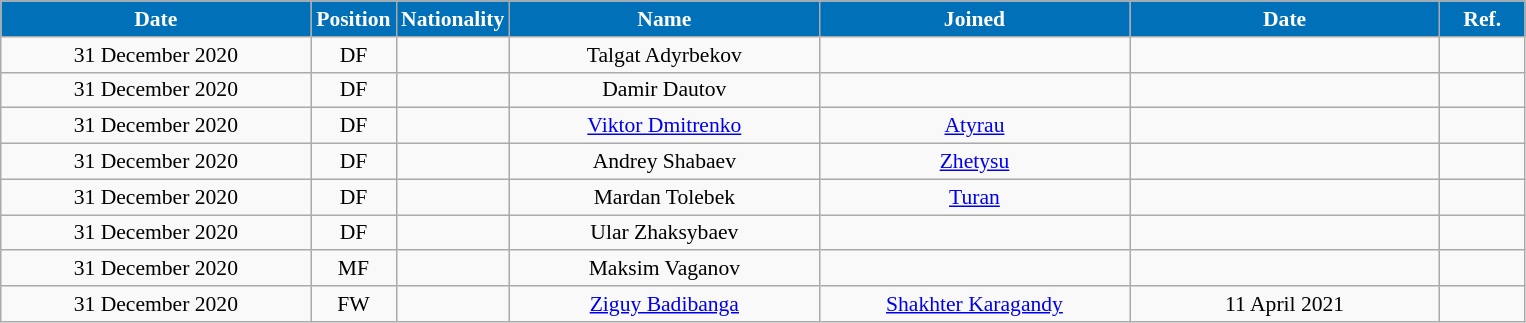<table class="wikitable"  style="text-align:center; font-size:90%; ">
<tr>
<th style="background:#0070B8; color:#FFFFFF; width:200px;">Date</th>
<th style="background:#0070B8; color:#FFFFFF; width:50px;">Position</th>
<th style="background:#0070B8; color:#FFFFFF; width:50px;">Nationality</th>
<th style="background:#0070B8; color:#FFFFFF; width:200px;">Name</th>
<th style="background:#0070B8; color:#FFFFFF; width:200px;">Joined</th>
<th style="background:#0070B8; color:#FFFFFF; width:200px;">Date</th>
<th style="background:#0070B8; color:#FFFFFF; width:50px;">Ref.</th>
</tr>
<tr>
<td>31 December 2020</td>
<td>DF</td>
<td></td>
<td>Talgat Adyrbekov</td>
<td></td>
<td></td>
<td></td>
</tr>
<tr>
<td>31 December 2020</td>
<td>DF</td>
<td></td>
<td>Damir Dautov</td>
<td></td>
<td></td>
<td></td>
</tr>
<tr>
<td>31 December 2020</td>
<td>DF</td>
<td></td>
<td><a href='#'>Viktor Dmitrenko</a></td>
<td><a href='#'>Atyrau</a></td>
<td></td>
<td></td>
</tr>
<tr>
<td>31 December 2020</td>
<td>DF</td>
<td></td>
<td>Andrey Shabaev</td>
<td><a href='#'>Zhetysu</a></td>
<td></td>
<td></td>
</tr>
<tr>
<td>31 December 2020</td>
<td>DF</td>
<td></td>
<td>Mardan Tolebek</td>
<td><a href='#'>Turan</a></td>
<td></td>
<td></td>
</tr>
<tr>
<td>31 December 2020</td>
<td>DF</td>
<td></td>
<td>Ular Zhaksybaev</td>
<td></td>
<td></td>
<td></td>
</tr>
<tr>
<td>31 December 2020</td>
<td>MF</td>
<td></td>
<td>Maksim Vaganov</td>
<td></td>
<td></td>
<td></td>
</tr>
<tr>
<td>31 December 2020</td>
<td>FW</td>
<td></td>
<td><a href='#'>Ziguy Badibanga</a></td>
<td><a href='#'>Shakhter Karagandy</a></td>
<td>11 April 2021</td>
<td></td>
</tr>
</table>
